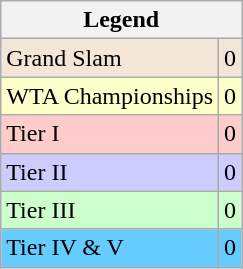<table class="wikitable sortable mw-collapsible mw-collapsed">
<tr>
<th colspan=2>Legend</th>
</tr>
<tr bgcolor="#f3e6d7">
<td>Grand Slam</td>
<td align="center">0</td>
</tr>
<tr bgcolor="#ffffcc">
<td>WTA Championships</td>
<td align="center">0</td>
</tr>
<tr bgcolor="#ffcccc">
<td>Tier I</td>
<td align="center">0</td>
</tr>
<tr bgcolor="#ccccff">
<td>Tier II</td>
<td align="center">0</td>
</tr>
<tr bgcolor="#CCFFCC">
<td>Tier III</td>
<td align="center">0</td>
</tr>
<tr bgcolor="#66CCFF">
<td>Tier IV & V</td>
<td align="center">0</td>
</tr>
</table>
